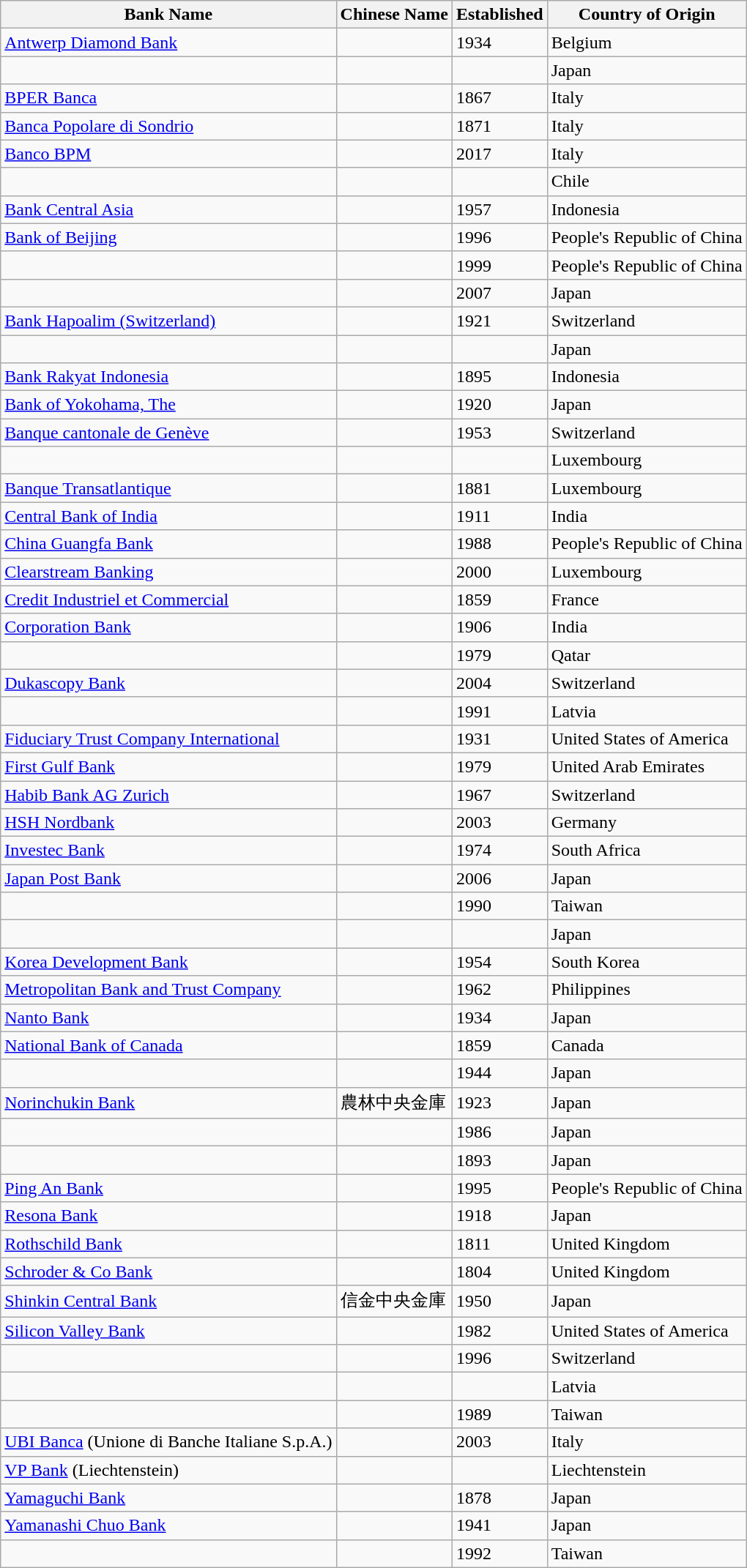<table class="wikitable sortable">
<tr>
<th scope="col">Bank Name</th>
<th scope="col">Chinese Name</th>
<th scope="col">Established</th>
<th scope="col">Country of Origin</th>
</tr>
<tr>
<td><a href='#'>Antwerp Diamond Bank</a></td>
<td></td>
<td>1934</td>
<td> Belgium</td>
</tr>
<tr>
<td></td>
<td></td>
<td></td>
<td> Japan</td>
</tr>
<tr>
<td><a href='#'>BPER Banca</a></td>
<td></td>
<td>1867</td>
<td> Italy</td>
</tr>
<tr>
<td><a href='#'>Banca Popolare di Sondrio</a></td>
<td></td>
<td>1871</td>
<td> Italy</td>
</tr>
<tr>
<td><a href='#'>Banco BPM</a></td>
<td></td>
<td>2017</td>
<td> Italy</td>
</tr>
<tr>
<td></td>
<td></td>
<td></td>
<td> Chile</td>
</tr>
<tr>
<td><a href='#'>Bank Central Asia</a></td>
<td></td>
<td>1957</td>
<td> Indonesia</td>
</tr>
<tr>
<td><a href='#'>Bank of Beijing</a></td>
<td></td>
<td>1996</td>
<td> People's Republic of China</td>
</tr>
<tr>
<td></td>
<td></td>
<td>1999</td>
<td> People's Republic of China</td>
</tr>
<tr>
<td></td>
<td></td>
<td>2007</td>
<td> Japan</td>
</tr>
<tr>
<td><a href='#'>Bank Hapoalim (Switzerland)</a></td>
<td></td>
<td>1921</td>
<td> Switzerland</td>
</tr>
<tr>
<td></td>
<td></td>
<td></td>
<td> Japan</td>
</tr>
<tr>
<td><a href='#'>Bank Rakyat Indonesia</a></td>
<td></td>
<td>1895</td>
<td> Indonesia</td>
</tr>
<tr>
<td><a href='#'>Bank of Yokohama, The</a></td>
<td></td>
<td>1920</td>
<td> Japan</td>
</tr>
<tr>
<td><a href='#'>Banque cantonale de Genève</a></td>
<td></td>
<td>1953</td>
<td> Switzerland</td>
</tr>
<tr>
<td></td>
<td></td>
<td></td>
<td> Luxembourg</td>
</tr>
<tr>
<td><a href='#'>Banque Transatlantique</a></td>
<td></td>
<td>1881</td>
<td> Luxembourg</td>
</tr>
<tr>
<td><a href='#'>Central Bank of India</a></td>
<td></td>
<td>1911</td>
<td> India</td>
</tr>
<tr>
<td><a href='#'>China Guangfa Bank</a></td>
<td></td>
<td>1988</td>
<td> People's Republic of China</td>
</tr>
<tr>
<td><a href='#'>Clearstream Banking</a></td>
<td></td>
<td>2000</td>
<td> Luxembourg</td>
</tr>
<tr>
<td><a href='#'>Credit Industriel et Commercial</a></td>
<td></td>
<td>1859</td>
<td> France</td>
</tr>
<tr>
<td><a href='#'>Corporation Bank</a></td>
<td></td>
<td>1906</td>
<td> India</td>
</tr>
<tr>
<td></td>
<td></td>
<td>1979</td>
<td> Qatar</td>
</tr>
<tr>
<td><a href='#'>Dukascopy Bank</a></td>
<td></td>
<td>2004</td>
<td> Switzerland</td>
</tr>
<tr>
<td></td>
<td></td>
<td>1991</td>
<td> Latvia</td>
</tr>
<tr>
<td><a href='#'>Fiduciary Trust Company International</a></td>
<td></td>
<td>1931</td>
<td> United States of America</td>
</tr>
<tr>
<td><a href='#'>First Gulf Bank</a></td>
<td></td>
<td>1979</td>
<td> United Arab Emirates</td>
</tr>
<tr>
<td><a href='#'>Habib Bank AG Zurich</a></td>
<td></td>
<td>1967</td>
<td> Switzerland</td>
</tr>
<tr>
<td><a href='#'>HSH Nordbank</a></td>
<td></td>
<td>2003</td>
<td> Germany</td>
</tr>
<tr>
<td><a href='#'>Investec Bank</a></td>
<td></td>
<td>1974</td>
<td> South Africa</td>
</tr>
<tr>
<td><a href='#'>Japan Post Bank</a></td>
<td></td>
<td>2006</td>
<td> Japan</td>
</tr>
<tr>
<td></td>
<td></td>
<td>1990</td>
<td> Taiwan</td>
</tr>
<tr>
<td></td>
<td></td>
<td></td>
<td> Japan</td>
</tr>
<tr>
<td><a href='#'>Korea Development Bank</a></td>
<td></td>
<td>1954</td>
<td> South Korea</td>
</tr>
<tr>
<td><a href='#'>Metropolitan Bank and Trust Company</a></td>
<td></td>
<td>1962</td>
<td> Philippines</td>
</tr>
<tr>
<td><a href='#'>Nanto Bank</a></td>
<td></td>
<td>1934</td>
<td> Japan</td>
</tr>
<tr>
<td><a href='#'>National Bank of Canada</a></td>
<td></td>
<td>1859</td>
<td> Canada</td>
</tr>
<tr>
<td></td>
<td></td>
<td>1944</td>
<td> Japan</td>
</tr>
<tr>
<td><a href='#'>Norinchukin Bank</a></td>
<td>農林中央金庫</td>
<td>1923</td>
<td> Japan</td>
</tr>
<tr>
<td></td>
<td></td>
<td>1986</td>
<td> Japan</td>
</tr>
<tr>
<td></td>
<td></td>
<td>1893</td>
<td> Japan</td>
</tr>
<tr>
<td><a href='#'>Ping An Bank</a></td>
<td></td>
<td>1995</td>
<td> People's Republic of China</td>
</tr>
<tr>
<td><a href='#'>Resona Bank</a></td>
<td></td>
<td>1918</td>
<td> Japan</td>
</tr>
<tr>
<td><a href='#'>Rothschild Bank</a></td>
<td></td>
<td>1811</td>
<td> United Kingdom</td>
</tr>
<tr>
<td><a href='#'>Schroder & Co Bank</a></td>
<td></td>
<td>1804</td>
<td> United Kingdom</td>
</tr>
<tr>
<td><a href='#'>Shinkin Central Bank</a></td>
<td>信金中央金庫</td>
<td>1950</td>
<td> Japan</td>
</tr>
<tr>
<td><a href='#'>Silicon Valley Bank</a></td>
<td></td>
<td>1982</td>
<td> United States of America</td>
</tr>
<tr>
<td></td>
<td></td>
<td>1996</td>
<td> Switzerland</td>
</tr>
<tr>
<td></td>
<td></td>
<td></td>
<td> Latvia</td>
</tr>
<tr>
<td></td>
<td></td>
<td>1989</td>
<td> Taiwan</td>
</tr>
<tr>
<td><a href='#'>UBI Banca</a> (Unione di Banche Italiane S.p.A.)</td>
<td></td>
<td>2003</td>
<td> Italy</td>
</tr>
<tr>
<td><a href='#'>VP Bank</a> (Liechtenstein)</td>
<td></td>
<td></td>
<td> Liechtenstein</td>
</tr>
<tr>
<td><a href='#'>Yamaguchi Bank</a></td>
<td></td>
<td>1878</td>
<td> Japan</td>
</tr>
<tr>
<td><a href='#'>Yamanashi Chuo Bank</a></td>
<td></td>
<td>1941</td>
<td> Japan</td>
</tr>
<tr>
<td></td>
<td></td>
<td>1992</td>
<td> Taiwan</td>
</tr>
</table>
